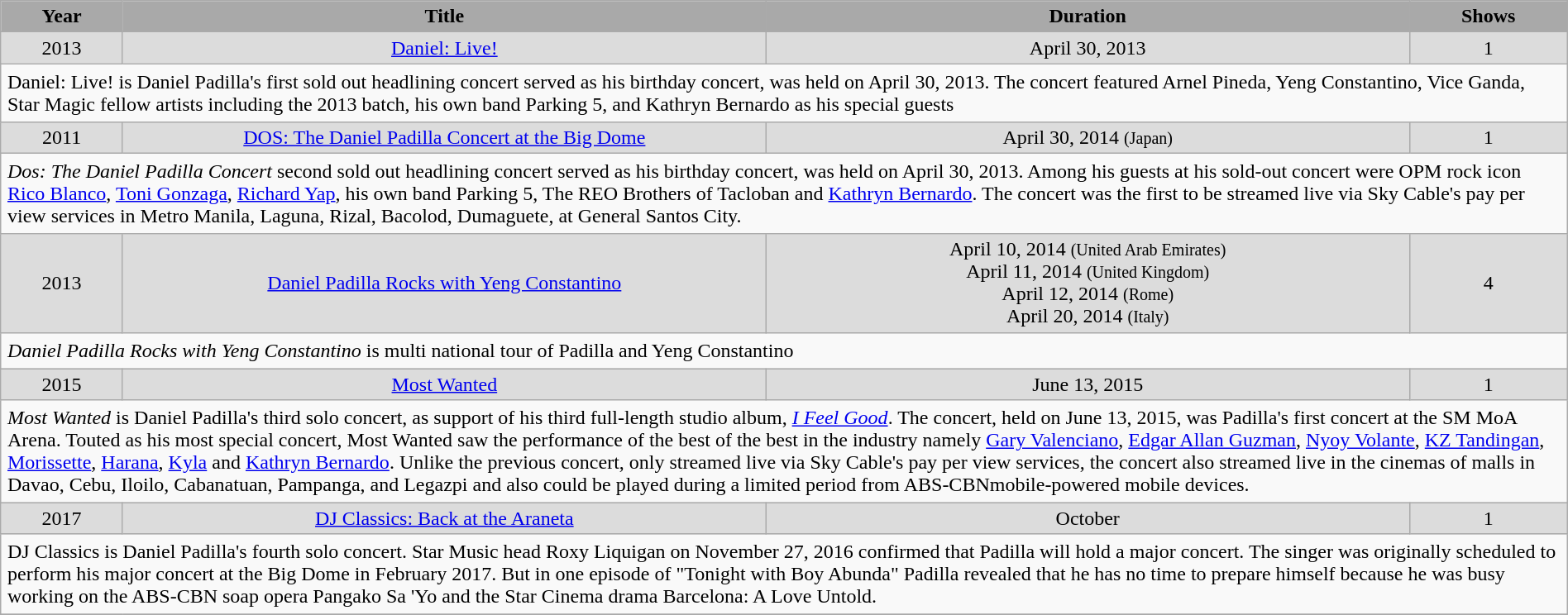<table class="wikitable" width="100%" border="1">
<tr>
<th width=20 style="background-color: #A9A9A9;">Year</th>
<th width=200 style="background-color: #A9A9A9;">Title</th>
<th width=200 style="background-color: #A9A9A9;">Duration</th>
<th width=20 style="background-color: #A9A9A9;">Shows</th>
</tr>
<tr>
<td style="background-color: #DCDCDC;" align="center">2013</td>
<td style="background-color: #DCDCDC;" align="center"><a href='#'>Daniel: Live!</a></td>
<td style="background-color: #DCDCDC;" align="center">April 30, 2013</td>
<td style="background-color: #DCDCDC;" align="center">1</td>
</tr>
<tr>
<td colspan="14" style="border-bottom-width:1px; padding:5px;">Daniel: Live! is Daniel Padilla's first sold out headlining concert served as his birthday concert,  was held on April 30, 2013. The concert featured Arnel Pineda, Yeng Constantino, Vice Ganda, Star Magic fellow artists including the 2013 batch, his own band Parking 5, and Kathryn Bernardo as his special guests</td>
</tr>
<tr>
<td style="background-color: #DCDCDC;" align="center">2011</td>
<td style="background-color: #DCDCDC;" align="center"><a href='#'>DOS: The Daniel Padilla Concert at the Big Dome</a></td>
<td style="background-color: #DCDCDC;" align="center">April 30, 2014 <small>(Japan)</small></td>
<td style="background-color: #DCDCDC;" align="center">1</td>
</tr>
<tr>
<td colspan="14" style="border-bottom-width:1px; padding:5px;"><em>Dos: The Daniel Padilla Concert</em> second sold out headlining concert served as his birthday concert,  was held on April 30, 2013. Among his guests at his sold-out concert were OPM rock icon <a href='#'>Rico Blanco</a>, <a href='#'>Toni Gonzaga</a>, <a href='#'>Richard Yap</a>, his own band Parking 5, The REO Brothers of Tacloban and <a href='#'>Kathryn Bernardo</a>. The concert was the first to be streamed live via Sky Cable's pay per view services in Metro Manila, Laguna, Rizal, Bacolod, Dumaguete, at General Santos City.</td>
</tr>
<tr>
<td style="background-color: #DCDCDC;" align="center">2013</td>
<td style="background-color: #DCDCDC;" align="center"><a href='#'>Daniel Padilla Rocks with Yeng Constantino</a></td>
<td style="background-color: #DCDCDC;" align="center">April 10, 2014 <small>(United Arab Emirates)</small><br> April 11, 2014 <small>(United Kingdom)</small><br> April 12, 2014 <small>(Rome)</small><br> April 20, 2014 <small>(Italy)</small></td>
<td style="background-color: #DCDCDC;" align="center">4</td>
</tr>
<tr>
<td colspan="14" style="border-bottom-width:1px; padding:5px;"><em>Daniel Padilla Rocks with Yeng Constantino</em> is multi national tour of Padilla and Yeng Constantino</td>
</tr>
<tr>
<td style="background-color: #DCDCDC;" align="center">2015</td>
<td style="background-color: #DCDCDC;" align="center"><a href='#'>Most Wanted</a></td>
<td style="background-color: #DCDCDC;" align="center">June 13, 2015</td>
<td style="background-color: #DCDCDC;" align="center">1</td>
</tr>
<tr>
<td colspan="14" style="border-bottom-width:1px; padding:5px;"><em>Most Wanted</em> is Daniel Padilla's third solo concert, as support of his third full-length studio album, <em><a href='#'>I Feel Good</a></em>. The concert, held on June 13, 2015, was Padilla's first concert at the SM MoA Arena. Touted as his most special concert, Most Wanted saw the performance of the best of the best in the industry namely <a href='#'>Gary Valenciano</a>, <a href='#'>Edgar Allan Guzman</a>, <a href='#'>Nyoy Volante</a>, <a href='#'>KZ Tandingan</a>, <a href='#'>Morissette</a>, <a href='#'>Harana</a>, <a href='#'>Kyla</a> and <a href='#'>Kathryn Bernardo</a>. Unlike the previous concert, only streamed live via Sky Cable's pay per view services, the concert also streamed live in the cinemas of malls in Davao, Cebu, Iloilo, Cabanatuan, Pampanga, and Legazpi and also could be played during a limited period from ABS-CBNmobile-powered mobile devices.</td>
</tr>
<tr>
<td style="background-color: #DCDCDC;" align="center">2017</td>
<td style="background-color: #DCDCDC;" align="center"><a href='#'>DJ Classics: Back at the Araneta</a></td>
<td style="background-color: #DCDCDC;" align="center">October</td>
<td style="background-color: #DCDCDC;" align="center">1</td>
</tr>
<tr>
<td colspan="14" style="border-bottom-width:1px; padding:5px;">DJ Classics is Daniel Padilla's fourth solo concert.  Star Music head Roxy Liquigan on November 27, 2016 confirmed that Padilla will hold a major concert. The singer was originally scheduled to perform his major concert at the Big Dome in February 2017. But in one episode of "Tonight with Boy Abunda" Padilla revealed that he has no time to prepare himself because he was busy working on the ABS-CBN soap opera Pangako Sa 'Yo and the Star Cinema drama Barcelona: A Love Untold.</td>
</tr>
<tr>
</tr>
</table>
